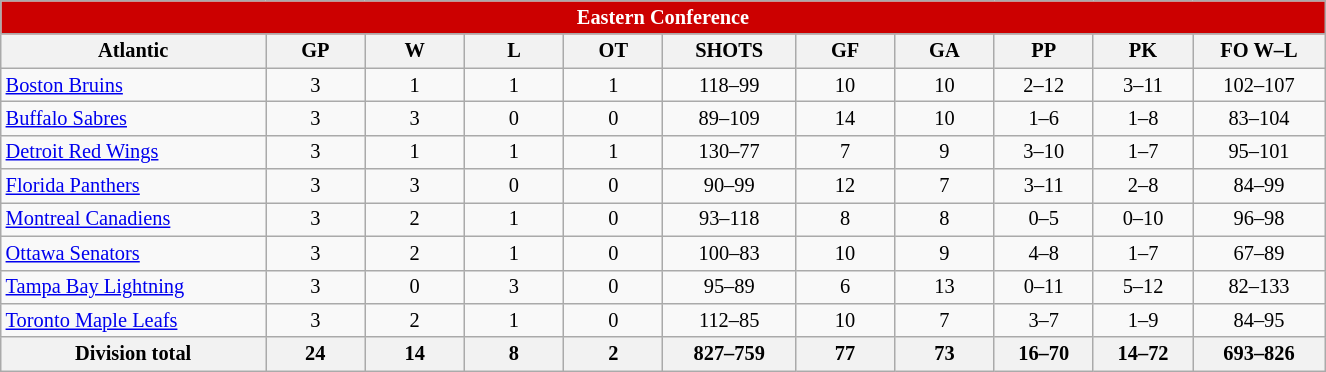<table class="wikitable" style="text-align:center; width:65em; font-size:85%;">
<tr style="background:#CC0000; font-weight:bold; color:white">
<td colspan=11>Eastern Conference</td>
</tr>
<tr>
<th width="20%">Atlantic</th>
<th width="7.5%">GP</th>
<th width="7.5%">W</th>
<th width="7.5%">L</th>
<th width="7.5%">OT</th>
<th width="10%">SHOTS</th>
<th width="7.5%">GF</th>
<th width="7.5%">GA</th>
<th width="7.5%">PP</th>
<th width="7.5%">PK</th>
<th width="10%">FO W–L</th>
</tr>
<tr>
<td align=left><a href='#'>Boston Bruins</a></td>
<td>3</td>
<td>1</td>
<td>1</td>
<td>1</td>
<td>118–99</td>
<td>10</td>
<td>10</td>
<td>2–12</td>
<td>3–11</td>
<td>102–107</td>
</tr>
<tr>
<td align=left><a href='#'>Buffalo Sabres</a></td>
<td>3</td>
<td>3</td>
<td>0</td>
<td>0</td>
<td>89–109</td>
<td>14</td>
<td>10</td>
<td>1–6</td>
<td>1–8</td>
<td>83–104</td>
</tr>
<tr>
<td align=left><a href='#'>Detroit Red Wings</a></td>
<td>3</td>
<td>1</td>
<td>1</td>
<td>1</td>
<td>130–77</td>
<td>7</td>
<td>9</td>
<td>3–10</td>
<td>1–7</td>
<td>95–101</td>
</tr>
<tr>
<td align=left><a href='#'>Florida Panthers</a></td>
<td>3</td>
<td>3</td>
<td>0</td>
<td>0</td>
<td>90–99</td>
<td>12</td>
<td>7</td>
<td>3–11</td>
<td>2–8</td>
<td>84–99</td>
</tr>
<tr>
<td align=left><a href='#'>Montreal Canadiens</a></td>
<td>3</td>
<td>2</td>
<td>1</td>
<td>0</td>
<td>93–118</td>
<td>8</td>
<td>8</td>
<td>0–5</td>
<td>0–10</td>
<td>96–98</td>
</tr>
<tr>
<td align=left><a href='#'>Ottawa Senators</a></td>
<td>3</td>
<td>2</td>
<td>1</td>
<td>0</td>
<td>100–83</td>
<td>10</td>
<td>9</td>
<td>4–8</td>
<td>1–7</td>
<td>67–89</td>
</tr>
<tr>
<td align=left><a href='#'>Tampa Bay Lightning</a></td>
<td>3</td>
<td>0</td>
<td>3</td>
<td>0</td>
<td>95–89</td>
<td>6</td>
<td>13</td>
<td>0–11</td>
<td>5–12</td>
<td>82–133</td>
</tr>
<tr>
<td align=left><a href='#'>Toronto Maple Leafs</a></td>
<td>3</td>
<td>2</td>
<td>1</td>
<td>0</td>
<td>112–85</td>
<td>10</td>
<td>7</td>
<td>3–7</td>
<td>1–9</td>
<td>84–95</td>
</tr>
<tr>
<th>Division total</th>
<th>24</th>
<th>14</th>
<th>8</th>
<th>2</th>
<th>827–759</th>
<th>77</th>
<th>73</th>
<th>16–70</th>
<th>14–72</th>
<th>693–826</th>
</tr>
</table>
